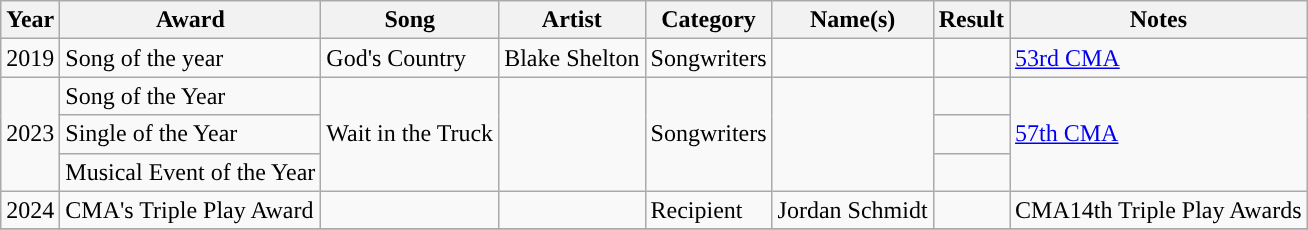<table class="wikitable">
<tr>
<th>Year</th>
<th>Award</th>
<th>Song</th>
<th>Artist</th>
<th>Category</th>
<th>Name(s)</th>
<th>Result</th>
<th>Notes</th>
</tr>
<tr>
<td>2019</td>
<td>Song of the year</td>
<td>God's Country</td>
<td>Blake Shelton</td>
<td>Songwriters</td>
<td></td>
<td></td>
<td><a href='#'>53rd CMA</a></td>
</tr>
<tr>
<td rowspan="3">2023</td>
<td>Song of the Year</td>
<td rowspan="3">Wait in the Truck</td>
<td rowspan="3"></td>
<td rowspan="3">Songwriters</td>
<td rowspan="3"></td>
<td></td>
<td rowspan="3"><a href='#'>57th CMA</a></td>
</tr>
<tr>
<td>Single of the Year</td>
<td></td>
</tr>
<tr>
<td>Musical Event of the Year</td>
<td></td>
</tr>
<tr>
<td>2024</td>
<td>CMA's Triple Play Award</td>
<td></td>
<td></td>
<td>Recipient</td>
<td>Jordan Schmidt</td>
<td></td>
<td>CMA14th Triple Play Awards</td>
</tr>
<tr>
</tr>
</table>
